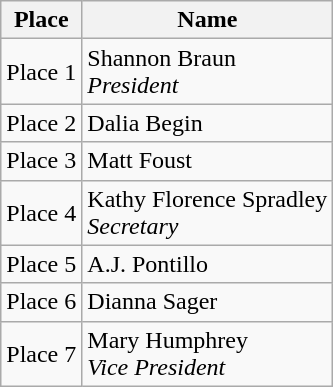<table class="wikitable">
<tr>
<th>Place</th>
<th>Name</th>
</tr>
<tr>
<td>Place 1</td>
<td>Shannon Braun<br><em>President</em></td>
</tr>
<tr>
<td>Place 2</td>
<td>Dalia Begin</td>
</tr>
<tr>
<td>Place 3</td>
<td>Matt Foust</td>
</tr>
<tr>
<td>Place 4</td>
<td>Kathy Florence Spradley<br><em>Secretary</em></td>
</tr>
<tr>
<td>Place 5</td>
<td>A.J. Pontillo</td>
</tr>
<tr>
<td>Place 6</td>
<td>Dianna Sager</td>
</tr>
<tr>
<td>Place 7</td>
<td>Mary Humphrey<br><em>Vice President</em></td>
</tr>
</table>
